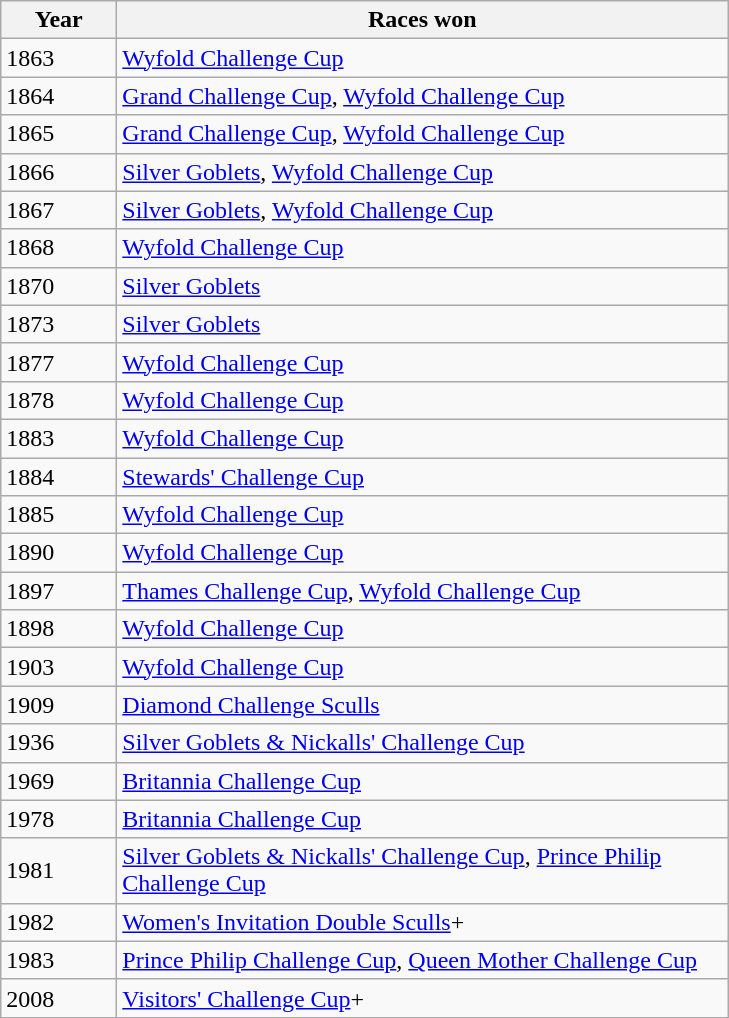<table class="wikitable">
<tr>
<th width=70>Year</th>
<th width=400>Races won</th>
</tr>
<tr>
<td>1863</td>
<td><a href='#'>Wyfold Challenge Cup</a></td>
</tr>
<tr>
<td>1864</td>
<td><a href='#'>Grand Challenge Cup</a>, <a href='#'>Wyfold Challenge Cup</a></td>
</tr>
<tr>
<td>1865</td>
<td><a href='#'>Grand Challenge Cup</a>, <a href='#'>Wyfold Challenge Cup</a></td>
</tr>
<tr>
<td>1866</td>
<td><a href='#'>Silver Goblets</a>, <a href='#'>Wyfold Challenge Cup</a></td>
</tr>
<tr>
<td>1867</td>
<td><a href='#'>Silver Goblets</a>, <a href='#'>Wyfold Challenge Cup</a></td>
</tr>
<tr>
<td>1868</td>
<td><a href='#'>Wyfold Challenge Cup</a></td>
</tr>
<tr>
<td>1870</td>
<td><a href='#'>Silver Goblets</a></td>
</tr>
<tr>
<td>1873</td>
<td><a href='#'>Silver Goblets</a></td>
</tr>
<tr>
<td>1877</td>
<td><a href='#'>Wyfold Challenge Cup</a></td>
</tr>
<tr>
<td>1878</td>
<td><a href='#'>Wyfold Challenge Cup</a></td>
</tr>
<tr>
<td>1883</td>
<td><a href='#'>Wyfold Challenge Cup</a></td>
</tr>
<tr>
<td>1884</td>
<td><a href='#'>Stewards' Challenge Cup</a></td>
</tr>
<tr>
<td>1885</td>
<td><a href='#'>Wyfold Challenge Cup</a></td>
</tr>
<tr>
<td>1890</td>
<td><a href='#'>Wyfold Challenge Cup</a></td>
</tr>
<tr>
<td>1897</td>
<td><a href='#'>Thames Challenge Cup</a>, <a href='#'>Wyfold Challenge Cup</a></td>
</tr>
<tr>
<td>1898</td>
<td><a href='#'>Wyfold Challenge Cup</a></td>
</tr>
<tr>
<td>1903</td>
<td><a href='#'>Wyfold Challenge Cup</a></td>
</tr>
<tr>
<td>1909</td>
<td><a href='#'>Diamond Challenge Sculls</a></td>
</tr>
<tr>
<td>1936</td>
<td><a href='#'>Silver Goblets & Nickalls' Challenge Cup</a></td>
</tr>
<tr>
<td>1969</td>
<td><a href='#'>Britannia Challenge Cup</a></td>
</tr>
<tr>
<td>1978</td>
<td><a href='#'>Britannia Challenge Cup</a></td>
</tr>
<tr>
<td>1981</td>
<td><a href='#'>Silver Goblets & Nickalls' Challenge Cup</a>, <a href='#'>Prince Philip Challenge Cup</a></td>
</tr>
<tr>
<td>1982</td>
<td><a href='#'>Women's Invitation Double Sculls</a>+</td>
</tr>
<tr>
<td>1983</td>
<td><a href='#'>Prince Philip Challenge Cup</a>, <a href='#'>Queen Mother Challenge Cup</a></td>
</tr>
<tr>
<td>2008</td>
<td><a href='#'>Visitors' Challenge Cup</a>+</td>
</tr>
</table>
